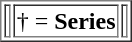<table style="float: right;" border="1">
<tr>
<td></td>
<td rowspan="2">† = <strong>Series</strong></td>
<td></td>
</tr>
</table>
